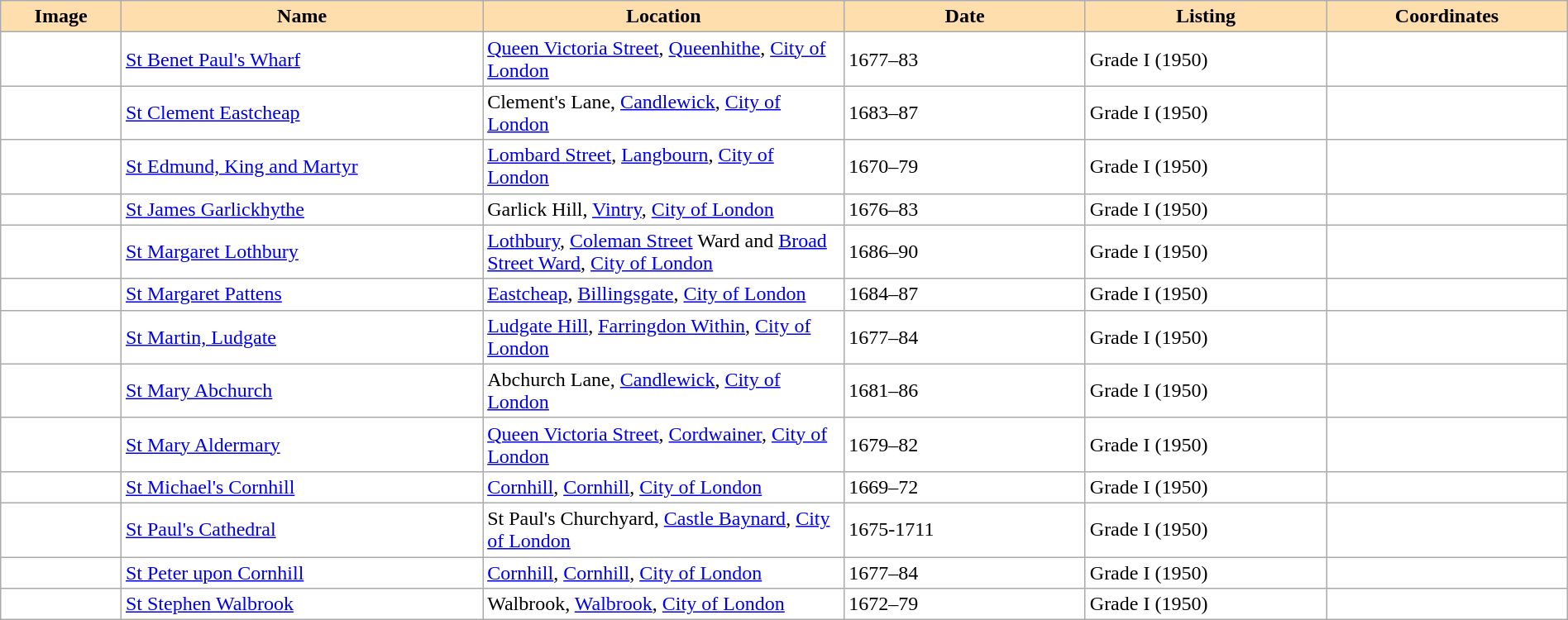<table class="wikitable sortable" style="width:100%; background:#fff;">
<tr>
<th width="5%" align="left" style="background:#ffdead;" class="unsortable">Image</th>
<th width="15%" align="left" style="background:#ffdead;">Name</th>
<th width="15%" align="left" style="background:#ffdead;">Location</th>
<th width="10%" align="left" style="background:#ffdead;">Date</th>
<th width="10%" align="left" style="background:#ffdead;">Listing</th>
<th width="10%" align="left" style="background:#ffdead;">Coordinates</th>
</tr>
<tr>
<td></td>
<td><a href='#'>St Benet Paul's Wharf</a></td>
<td><a href='#'>Queen Victoria Street</a>, <a href='#'>Queenhithe</a>, <a href='#'>City of London</a></td>
<td>1677–83</td>
<td>Grade I (1950)</td>
<td></td>
</tr>
<tr>
<td></td>
<td><a href='#'>St Clement Eastcheap</a></td>
<td>Clement's Lane, <a href='#'>Candlewick</a>, <a href='#'>City of London</a></td>
<td>1683–87</td>
<td>Grade I (1950)</td>
<td></td>
</tr>
<tr>
<td></td>
<td><a href='#'>St Edmund, King and Martyr</a></td>
<td><a href='#'>Lombard Street</a>, <a href='#'>Langbourn</a>, <a href='#'>City of London</a></td>
<td>1670–79</td>
<td>Grade I (1950)</td>
<td></td>
</tr>
<tr>
<td></td>
<td><a href='#'>St James Garlickhythe</a></td>
<td>Garlick Hill, <a href='#'>Vintry</a>, <a href='#'>City of London</a></td>
<td>1676–83</td>
<td>Grade I (1950)</td>
<td></td>
</tr>
<tr>
<td></td>
<td><a href='#'>St Margaret Lothbury</a></td>
<td><a href='#'>Lothbury</a>, <a href='#'>Coleman Street</a> Ward and <a href='#'>Broad Street Ward</a>, <a href='#'>City of London</a></td>
<td>1686–90</td>
<td>Grade I (1950)</td>
<td></td>
</tr>
<tr>
<td></td>
<td><a href='#'>St Margaret Pattens</a></td>
<td><a href='#'>Eastcheap</a>, <a href='#'>Billingsgate</a>, <a href='#'>City of London</a></td>
<td>1684–87</td>
<td>Grade I (1950)</td>
<td></td>
</tr>
<tr>
<td></td>
<td><a href='#'>St Martin, Ludgate</a></td>
<td><a href='#'>Ludgate Hill</a>, <a href='#'>Farringdon Within</a>, <a href='#'>City of London</a></td>
<td>1677–84</td>
<td>Grade I (1950)</td>
<td></td>
</tr>
<tr>
<td></td>
<td><a href='#'>St Mary Abchurch</a></td>
<td>Abchurch Lane, <a href='#'>Candlewick</a>, <a href='#'>City of London</a></td>
<td>1681–86</td>
<td>Grade I (1950)</td>
<td></td>
</tr>
<tr>
<td></td>
<td><a href='#'>St Mary Aldermary</a></td>
<td><a href='#'>Queen Victoria Street</a>, <a href='#'>Cordwainer</a>, <a href='#'>City of London</a></td>
<td>1679–82</td>
<td>Grade I (1950)</td>
<td></td>
</tr>
<tr>
<td></td>
<td><a href='#'>St Michael's Cornhill</a></td>
<td><a href='#'>Cornhill</a>, <a href='#'>Cornhill</a>, <a href='#'>City of London</a></td>
<td>1669–72</td>
<td>Grade I (1950)</td>
<td></td>
</tr>
<tr>
<td></td>
<td><a href='#'>St Paul's Cathedral</a></td>
<td>St Paul's Churchyard, <a href='#'>Castle Baynard</a>, <a href='#'>City of London</a></td>
<td>1675-1711</td>
<td>Grade I (1950)</td>
<td></td>
</tr>
<tr>
<td></td>
<td><a href='#'>St Peter upon Cornhill</a></td>
<td><a href='#'>Cornhill</a>, <a href='#'>Cornhill</a>, <a href='#'>City of London</a></td>
<td>1677–84</td>
<td>Grade I (1950)</td>
<td></td>
</tr>
<tr>
<td></td>
<td><a href='#'>St Stephen Walbrook</a></td>
<td>Walbrook, <a href='#'>Walbrook</a>, <a href='#'>City of London</a></td>
<td>1672–79</td>
<td>Grade I (1950)</td>
<td></td>
</tr>
</table>
